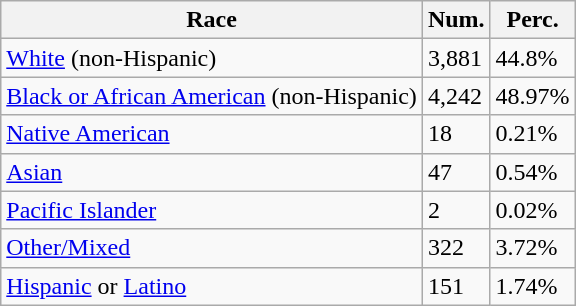<table class="wikitable">
<tr>
<th>Race</th>
<th>Num.</th>
<th>Perc.</th>
</tr>
<tr>
<td><a href='#'>White</a> (non-Hispanic)</td>
<td>3,881</td>
<td>44.8%</td>
</tr>
<tr>
<td><a href='#'>Black or African American</a> (non-Hispanic)</td>
<td>4,242</td>
<td>48.97%</td>
</tr>
<tr>
<td><a href='#'>Native American</a></td>
<td>18</td>
<td>0.21%</td>
</tr>
<tr>
<td><a href='#'>Asian</a></td>
<td>47</td>
<td>0.54%</td>
</tr>
<tr>
<td><a href='#'>Pacific Islander</a></td>
<td>2</td>
<td>0.02%</td>
</tr>
<tr>
<td><a href='#'>Other/Mixed</a></td>
<td>322</td>
<td>3.72%</td>
</tr>
<tr>
<td><a href='#'>Hispanic</a> or <a href='#'>Latino</a></td>
<td>151</td>
<td>1.74%</td>
</tr>
</table>
